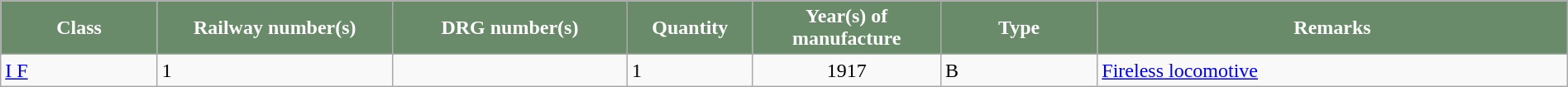<table class="wikitable"  width="100%">
<tr>
<th style="color:#FFFFFF; background:#698B69" width="10%">Class</th>
<th style="color:#FFFFFF; background:#698B69" width="15%">Railway number(s)</th>
<th style="color:#FFFFFF; background:#698B69" width="15%">DRG number(s)</th>
<th style="color:#FFFFFF; background:#698B69" width="8%">Quantity</th>
<th style="color:#FFFFFF; background:#698B69" width="12%">Year(s) of manufacture</th>
<th style="color:#FFFFFF; background:#698B69" width="10%">Type</th>
<th style="color:#FFFFFF; background:#698B69" width="30%">Remarks</th>
</tr>
<tr>
<td><a href='#'>I F</a></td>
<td>1</td>
<td></td>
<td>1</td>
<td align="center">1917</td>
<td>B</td>
<td><a href='#'>Fireless locomotive</a></td>
</tr>
</table>
